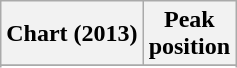<table class="wikitable sortable">
<tr>
<th>Chart (2013)</th>
<th>Peak<br>position</th>
</tr>
<tr>
</tr>
<tr>
</tr>
<tr>
</tr>
</table>
